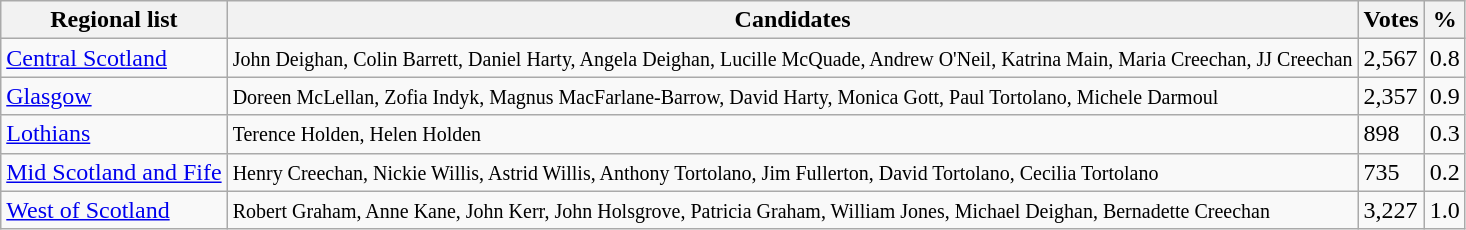<table class="wikitable sortable">
<tr>
<th>Regional list</th>
<th>Candidates</th>
<th>Votes</th>
<th>%</th>
</tr>
<tr>
<td><a href='#'>Central Scotland</a></td>
<td><small>John Deighan, Colin Barrett, Daniel Harty, Angela Deighan, Lucille McQuade, Andrew O'Neil, Katrina Main, Maria Creechan, JJ Creechan</small></td>
<td>2,567</td>
<td>0.8</td>
</tr>
<tr>
<td><a href='#'>Glasgow</a></td>
<td><small>Doreen McLellan, Zofia Indyk, Magnus MacFarlane-Barrow, David Harty, Monica Gott, Paul Tortolano, Michele Darmoul</small></td>
<td>2,357</td>
<td>0.9</td>
</tr>
<tr>
<td><a href='#'>Lothians</a></td>
<td><small>Terence Holden, Helen Holden</small></td>
<td>898</td>
<td>0.3</td>
</tr>
<tr>
<td><a href='#'>Mid Scotland and Fife</a></td>
<td><small>Henry Creechan, Nickie Willis, Astrid Willis, Anthony Tortolano, Jim Fullerton, David Tortolano, Cecilia Tortolano</small></td>
<td>735</td>
<td>0.2</td>
</tr>
<tr>
<td><a href='#'>West of Scotland</a></td>
<td><small>Robert Graham, Anne Kane, John Kerr, John Holsgrove, Patricia Graham, William Jones, Michael Deighan, Bernadette Creechan</small></td>
<td>3,227</td>
<td>1.0</td>
</tr>
</table>
